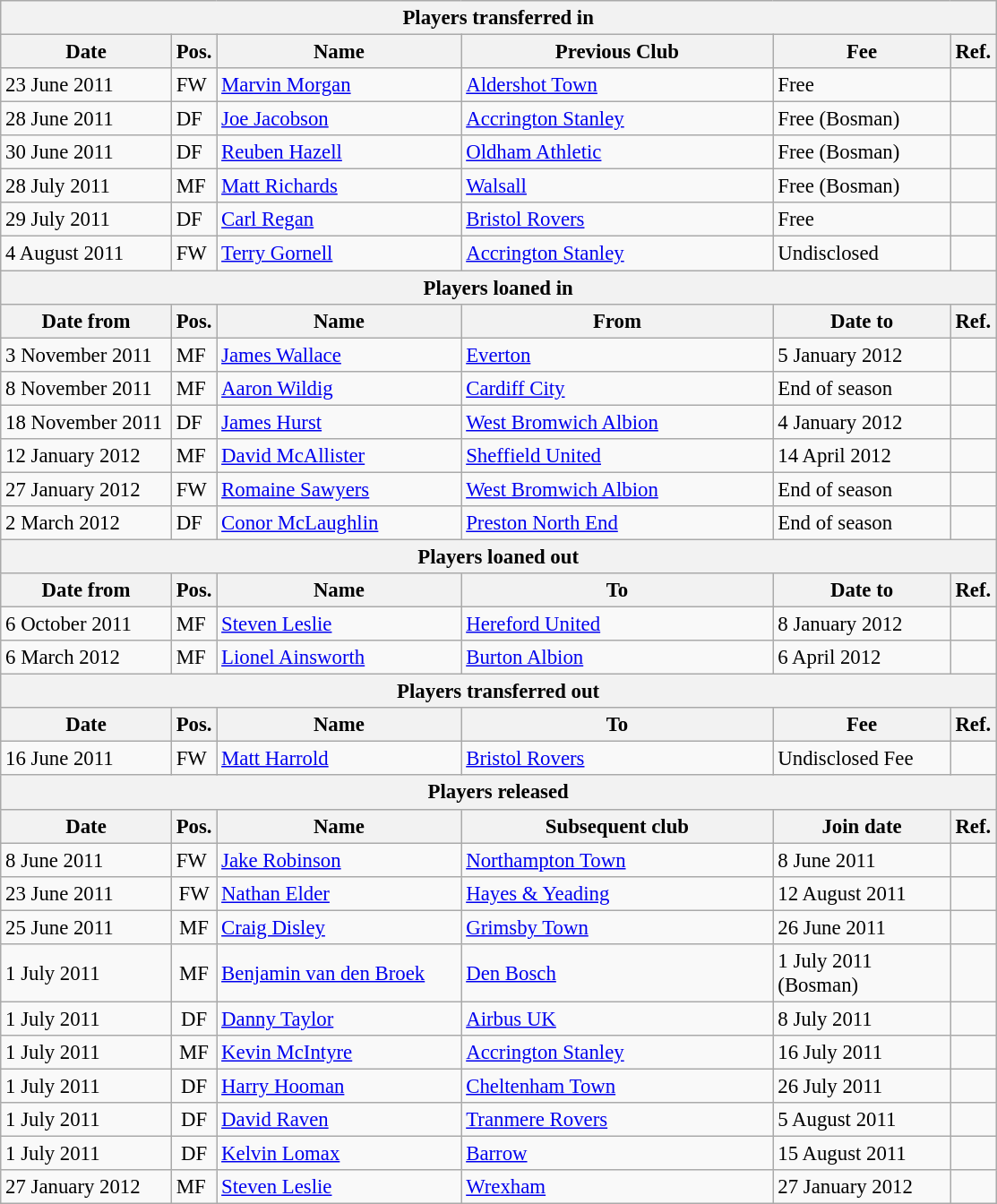<table class="wikitable" style="font-size:95%;">
<tr>
<th colspan="6">Players transferred in</th>
</tr>
<tr>
<th style="width:120px;">Date</th>
<th style="width:25px;">Pos.</th>
<th style="width:175px;">Name</th>
<th style="width:225px;">Previous Club</th>
<th style="width:125px;">Fee</th>
<th style="width:25px;">Ref.</th>
</tr>
<tr>
<td>23 June 2011</td>
<td>FW</td>
<td> <a href='#'>Marvin Morgan</a></td>
<td> <a href='#'>Aldershot Town</a></td>
<td>Free</td>
<td></td>
</tr>
<tr>
<td>28 June 2011</td>
<td>DF</td>
<td> <a href='#'>Joe Jacobson</a></td>
<td> <a href='#'>Accrington Stanley</a></td>
<td>Free (Bosman)</td>
<td></td>
</tr>
<tr>
<td>30 June 2011</td>
<td>DF</td>
<td> <a href='#'>Reuben Hazell</a></td>
<td> <a href='#'>Oldham Athletic</a></td>
<td>Free (Bosman)</td>
<td></td>
</tr>
<tr>
<td>28 July 2011</td>
<td>MF</td>
<td> <a href='#'>Matt Richards</a></td>
<td> <a href='#'>Walsall</a></td>
<td>Free (Bosman)</td>
<td></td>
</tr>
<tr>
<td>29 July 2011</td>
<td>DF</td>
<td> <a href='#'>Carl Regan</a></td>
<td> <a href='#'>Bristol Rovers</a></td>
<td>Free</td>
<td></td>
</tr>
<tr>
<td>4 August 2011</td>
<td>FW</td>
<td> <a href='#'>Terry Gornell</a></td>
<td> <a href='#'>Accrington Stanley</a></td>
<td>Undisclosed</td>
<td></td>
</tr>
<tr>
<th colspan="6">Players loaned in</th>
</tr>
<tr>
<th>Date from</th>
<th>Pos.</th>
<th>Name</th>
<th>From</th>
<th>Date to</th>
<th>Ref.</th>
</tr>
<tr>
<td>3 November 2011</td>
<td>MF</td>
<td> <a href='#'>James Wallace</a></td>
<td> <a href='#'>Everton</a></td>
<td>5 January 2012</td>
<td></td>
</tr>
<tr>
<td>8 November 2011</td>
<td>MF</td>
<td> <a href='#'>Aaron Wildig</a></td>
<td> <a href='#'>Cardiff City</a></td>
<td>End of season</td>
<td></td>
</tr>
<tr>
<td>18 November 2011</td>
<td>DF</td>
<td> <a href='#'>James Hurst</a></td>
<td> <a href='#'>West Bromwich Albion</a></td>
<td>4 January 2012</td>
<td></td>
</tr>
<tr>
<td>12 January 2012</td>
<td>MF</td>
<td> <a href='#'>David McAllister</a></td>
<td> <a href='#'>Sheffield United</a></td>
<td>14 April 2012</td>
<td></td>
</tr>
<tr>
<td>27 January 2012</td>
<td>FW</td>
<td> <a href='#'>Romaine Sawyers</a></td>
<td> <a href='#'>West Bromwich Albion</a></td>
<td>End of season</td>
<td></td>
</tr>
<tr>
<td>2 March 2012</td>
<td>DF</td>
<td> <a href='#'>Conor McLaughlin</a></td>
<td> <a href='#'>Preston North End</a></td>
<td>End of season</td>
<td></td>
</tr>
<tr>
<th colspan="6">Players loaned out</th>
</tr>
<tr>
<th>Date from</th>
<th>Pos.</th>
<th>Name</th>
<th>To</th>
<th>Date to</th>
<th>Ref.</th>
</tr>
<tr>
<td>6 October 2011</td>
<td>MF</td>
<td> <a href='#'>Steven Leslie</a></td>
<td> <a href='#'>Hereford United</a></td>
<td>8 January 2012</td>
<td></td>
</tr>
<tr>
<td>6 March 2012</td>
<td>MF</td>
<td> <a href='#'>Lionel Ainsworth</a></td>
<td> <a href='#'>Burton Albion</a></td>
<td>6 April 2012</td>
<td></td>
</tr>
<tr>
<th colspan="6">Players transferred out</th>
</tr>
<tr>
<th>Date</th>
<th>Pos.</th>
<th>Name</th>
<th>To</th>
<th>Fee</th>
<th>Ref.</th>
</tr>
<tr>
<td>16 June 2011</td>
<td>FW</td>
<td> <a href='#'>Matt Harrold</a></td>
<td> <a href='#'>Bristol Rovers</a></td>
<td>Undisclosed Fee</td>
<td></td>
</tr>
<tr>
<th colspan="6">Players released</th>
</tr>
<tr>
<th>Date</th>
<th>Pos.</th>
<th>Name</th>
<th>Subsequent club</th>
<th>Join date</th>
<th>Ref.</th>
</tr>
<tr>
<td>8 June 2011</td>
<td>FW</td>
<td> <a href='#'>Jake Robinson</a></td>
<td> <a href='#'>Northampton Town</a></td>
<td>8 June 2011</td>
<td></td>
</tr>
<tr>
<td>23 June 2011</td>
<td style="text-align:center;">FW</td>
<td> <a href='#'>Nathan Elder</a></td>
<td> <a href='#'>Hayes & Yeading</a></td>
<td>12 August 2011</td>
<td></td>
</tr>
<tr>
<td>25 June 2011</td>
<td style="text-align:center;">MF</td>
<td> <a href='#'>Craig Disley</a></td>
<td> <a href='#'>Grimsby Town</a></td>
<td>26 June 2011</td>
<td></td>
</tr>
<tr>
<td>1 July 2011</td>
<td style="text-align:center;">MF</td>
<td> <a href='#'>Benjamin van den Broek</a></td>
<td> <a href='#'>Den Bosch</a></td>
<td>1 July 2011 (Bosman)</td>
<td></td>
</tr>
<tr>
<td>1 July 2011</td>
<td style="text-align:center;">DF</td>
<td> <a href='#'>Danny Taylor</a></td>
<td> <a href='#'>Airbus UK</a></td>
<td>8 July 2011</td>
<td></td>
</tr>
<tr>
<td>1 July 2011</td>
<td style="text-align:center;">MF</td>
<td> <a href='#'>Kevin McIntyre</a></td>
<td> <a href='#'>Accrington Stanley</a></td>
<td>16 July 2011</td>
<td></td>
</tr>
<tr>
<td>1 July 2011</td>
<td style="text-align:center;">DF</td>
<td> <a href='#'>Harry Hooman</a></td>
<td> <a href='#'>Cheltenham Town</a></td>
<td>26 July 2011</td>
<td></td>
</tr>
<tr>
<td>1 July 2011</td>
<td style="text-align:center;">DF</td>
<td> <a href='#'>David Raven</a></td>
<td> <a href='#'>Tranmere Rovers</a></td>
<td>5 August 2011</td>
<td></td>
</tr>
<tr>
<td>1 July 2011</td>
<td style="text-align:center;">DF</td>
<td> <a href='#'>Kelvin Lomax</a></td>
<td> <a href='#'>Barrow</a></td>
<td>15 August 2011</td>
<td></td>
</tr>
<tr>
<td>27 January 2012</td>
<td>MF</td>
<td> <a href='#'>Steven Leslie</a></td>
<td> <a href='#'>Wrexham</a></td>
<td>27 January 2012</td>
<td></td>
</tr>
</table>
